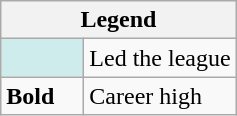<table class="wikitable mw-collapsible">
<tr>
<th colspan="2">Legend</th>
</tr>
<tr>
<td style="background:#cfecec; width:3em;"></td>
<td>Led the league</td>
</tr>
<tr>
<td><strong>Bold</strong></td>
<td>Career high</td>
</tr>
</table>
